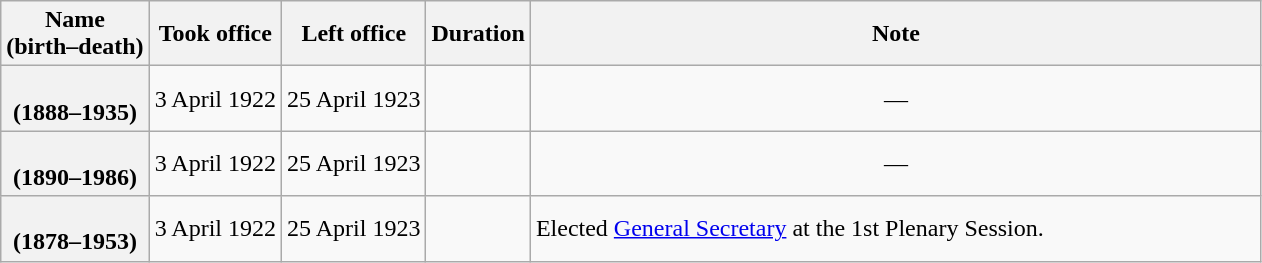<table class="wikitable plainrowheaders sortable" style="text-align:center;" border="1">
<tr>
<th scope="col">Name<br>(birth–death)</th>
<th scope="col">Took office</th>
<th scope="col">Left office</th>
<th scope="col">Duration</th>
<th scope="col" style="width:30em;">Note</th>
</tr>
<tr>
<th scope="row"><br>(1888–1935)</th>
<td>3 April 1922</td>
<td>25 April 1923</td>
<td></td>
<td>—</td>
</tr>
<tr>
<th scope="row"><br>(1890–1986)</th>
<td>3 April 1922</td>
<td>25 April 1923</td>
<td></td>
<td>—</td>
</tr>
<tr>
<th scope="row"><br>(1878–1953)</th>
<td>3 April 1922</td>
<td>25 April 1923</td>
<td></td>
<td align="left">Elected <a href='#'>General Secretary</a> at the 1st Plenary Session.</td>
</tr>
</table>
